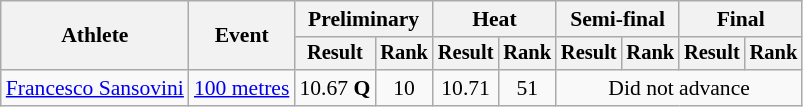<table class=wikitable style=font-size:90%>
<tr>
<th rowspan=2>Athlete</th>
<th rowspan=2>Event</th>
<th colspan=2>Preliminary</th>
<th colspan=2>Heat</th>
<th colspan=2>Semi-final</th>
<th colspan=2>Final</th>
</tr>
<tr style=font-size:95%>
<th>Result</th>
<th>Rank</th>
<th>Result</th>
<th>Rank</th>
<th>Result</th>
<th>Rank</th>
<th>Result</th>
<th>Rank</th>
</tr>
<tr align=center>
<td align=left><a href='#'>Francesco Sansovini</a></td>
<td align=left><a href='#'>100 metres</a></td>
<td>10.67 <strong>Q</strong></td>
<td>10</td>
<td>10.71</td>
<td>51</td>
<td colspan="4">Did not advance</td>
</tr>
</table>
